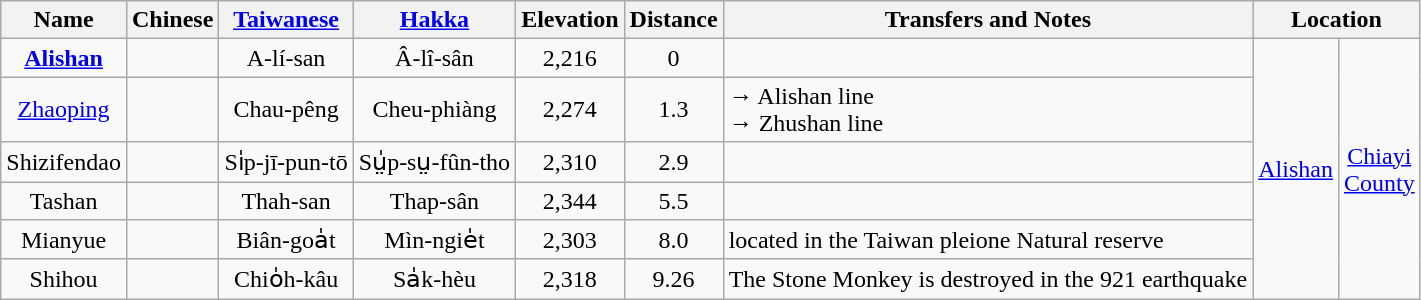<table class=wikitable style="text-align:center">
<tr>
<th>Name</th>
<th>Chinese</th>
<th><a href='#'>Taiwanese</a></th>
<th><a href='#'>Hakka</a></th>
<th>Elevation<br></th>
<th>Distance<br></th>
<th>Transfers and Notes</th>
<th colspan=2>Location</th>
</tr>
<tr>
<td><strong><a href='#'>Alishan</a></strong></td>
<td></td>
<td>A-lí-san</td>
<td>Â-lî-sân</td>
<td>2,216</td>
<td>0</td>
<td align=left></td>
<td rowspan=6><a href='#'>Alishan</a></td>
<td rowspan=6><a href='#'>Chiayi<br>County</a></td>
</tr>
<tr>
<td><a href='#'>Zhaoping</a></td>
<td></td>
<td>Chau-pêng</td>
<td>Cheu-phiàng</td>
<td>2,274</td>
<td>1.3</td>
<td align=left>→ Alishan line<br>→ Zhushan line</td>
</tr>
<tr>
<td>Shizifendao</td>
<td></td>
<td>Si̍p-jī-pun-tō</td>
<td>Sṳ̍p-sṳ-fûn-tho</td>
<td>2,310</td>
<td>2.9</td>
<td align=left></td>
</tr>
<tr>
<td>Tashan</td>
<td></td>
<td>Thah-san</td>
<td>Thap-sân</td>
<td>2,344</td>
<td>5.5</td>
<td align=left></td>
</tr>
<tr>
<td>Mianyue</td>
<td></td>
<td>Biân-goa̍t</td>
<td>Mìn-ngie̍t</td>
<td>2,303</td>
<td>8.0</td>
<td align=left>located in the Taiwan pleione Natural reserve</td>
</tr>
<tr>
<td>Shihou</td>
<td></td>
<td>Chio̍h-kâu</td>
<td>Sa̍k-hèu</td>
<td>2,318</td>
<td>9.26</td>
<td align=left>The Stone Monkey is destroyed in the 921 earthquake</td>
</tr>
</table>
